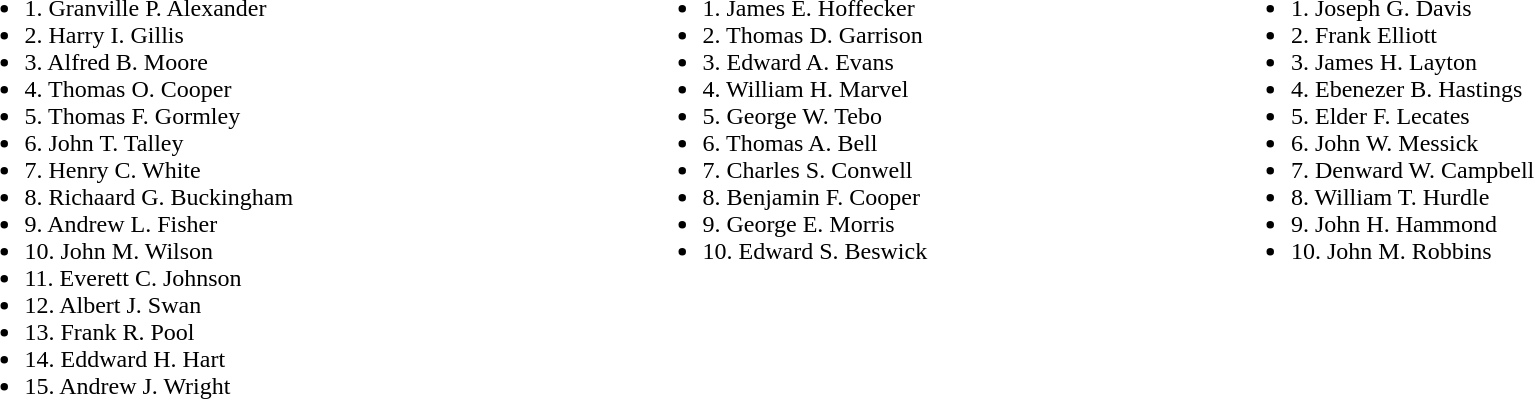<table width=100%>
<tr valign=top>
<td><br><ul><li>1. Granville P. Alexander</li><li>2. Harry I. Gillis</li><li>3. Alfred B. Moore</li><li>4. Thomas O. Cooper</li><li>5. Thomas F. Gormley</li><li>6. John T. Talley</li><li>7. Henry C. White</li><li>8. Richaard G. Buckingham</li><li>9. Andrew L. Fisher</li><li>10. John M. Wilson</li><li>11. Everett C. Johnson</li><li>12. Albert J. Swan</li><li>13. Frank R. Pool</li><li>14. Eddward H. Hart</li><li>15. Andrew J. Wright</li></ul></td>
<td><br><ul><li>1. James E. Hoffecker</li><li>2. Thomas D. Garrison</li><li>3. Edward A. Evans</li><li>4. William H. Marvel</li><li>5. George W. Tebo</li><li>6. Thomas A. Bell</li><li>7. Charles S. Conwell</li><li>8. Benjamin F. Cooper</li><li>9. George E. Morris</li><li>10. Edward S. Beswick</li></ul></td>
<td><br><ul><li>1. Joseph G. Davis</li><li>2. Frank Elliott</li><li>3. James H. Layton</li><li>4. Ebenezer B. Hastings</li><li>5. Elder F. Lecates</li><li>6. John W. Messick</li><li>7. Denward W. Campbell</li><li>8. William T. Hurdle</li><li>9. John H. Hammond</li><li>10. John M. Robbins</li></ul></td>
</tr>
</table>
